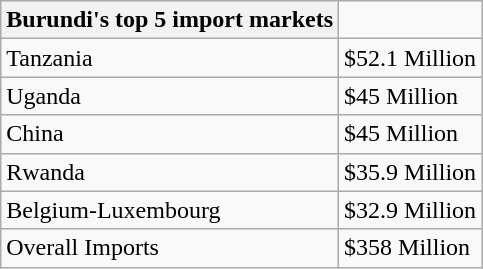<table class="wikitable">
<tr>
<th>Burundi's top 5 import markets</th>
</tr>
<tr>
<td>Tanzania</td>
<td>$52.1 Million</td>
</tr>
<tr>
<td>Uganda</td>
<td>$45 Million</td>
</tr>
<tr>
<td>China</td>
<td>$45 Million</td>
</tr>
<tr>
<td>Rwanda</td>
<td>$35.9 Million</td>
</tr>
<tr>
<td>Belgium-Luxembourg</td>
<td>$32.9 Million</td>
</tr>
<tr>
<td>Overall Imports</td>
<td>$358 Million</td>
</tr>
</table>
